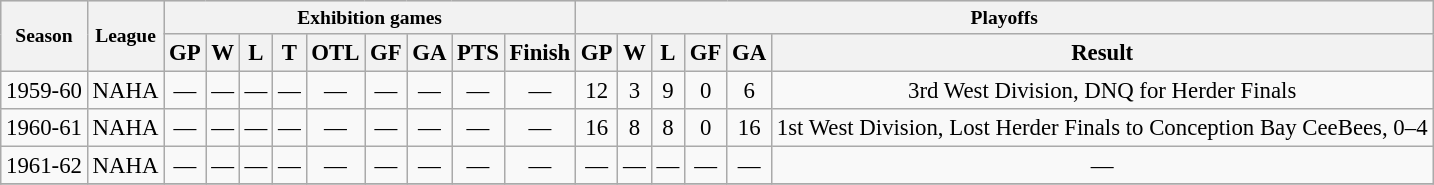<table class="wikitable plainrowheaders"  style="text-align: center; font-size: 95%">
<tr align="center" style="font-size: small; font-weight:bold; background-color:#dddddd; padding:5px;">
<th rowspan="2" scope="col">Season</th>
<th rowspan="2" scope="col">League</th>
<th colspan="9">Exhibition games</th>
<th colspan="9">Playoffs</th>
</tr>
<tr>
<th scope="col">GP</th>
<th scope="col">W</th>
<th scope="col">L</th>
<th scope="col">T</th>
<th scope="col">OTL</th>
<th scope="col">GF</th>
<th scope="col">GA</th>
<th scope="col">PTS</th>
<th scope="col">Finish</th>
<th scope="col">GP</th>
<th scope="col">W</th>
<th scope="col">L</th>
<th scope="col">GF</th>
<th scope="col">GA</th>
<th scope="col">Result</th>
</tr>
<tr>
<td scope="row">1959-60</td>
<td>NAHA</td>
<td>—</td>
<td>—</td>
<td>—</td>
<td>—</td>
<td>—</td>
<td>—</td>
<td>—</td>
<td>—</td>
<td>—</td>
<td>12</td>
<td>3</td>
<td>9</td>
<td>0</td>
<td>6</td>
<td>3rd West Division, DNQ for Herder Finals</td>
</tr>
<tr>
<td scope="row">1960-61</td>
<td>NAHA</td>
<td>—</td>
<td>—</td>
<td>—</td>
<td>—</td>
<td>—</td>
<td>—</td>
<td>—</td>
<td>—</td>
<td>—</td>
<td>16</td>
<td>8</td>
<td>8</td>
<td>0</td>
<td>16</td>
<td>1st West Division, Lost Herder Finals to Conception Bay CeeBees, 0–4</td>
</tr>
<tr>
<td scope="row">1961-62</td>
<td>NAHA</td>
<td>—</td>
<td>—</td>
<td>—</td>
<td>—</td>
<td>—</td>
<td>—</td>
<td>—</td>
<td>—</td>
<td>—</td>
<td>—</td>
<td>—</td>
<td>—</td>
<td>—</td>
<td>—</td>
<td>—</td>
</tr>
<tr>
</tr>
</table>
